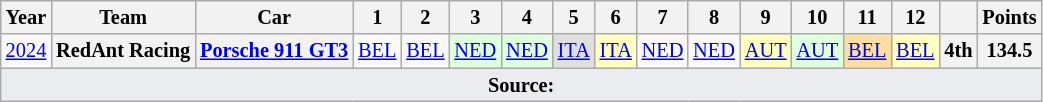<table class="wikitable" border="1" style="text-align:center; font-size:85%;">
<tr>
<th>Year</th>
<th>Team</th>
<th>Car</th>
<th>1</th>
<th>2</th>
<th>3</th>
<th>4</th>
<th>5</th>
<th>6</th>
<th>7</th>
<th>8</th>
<th>9</th>
<th>10</th>
<th>11</th>
<th>12</th>
<th></th>
<th>Points</th>
</tr>
<tr>
<td><a href='#'>2024</a></td>
<th nowrap>RedAnt Racing</th>
<th nowrap><a href='#'>Porsche 911 GT3</a></th>
<td><a href='#'>BEL</a></td>
<td><a href='#'>BEL</a></td>
<td style="background:#DFFFDF"><a href='#'>NED</a><br></td>
<td style="background:#DFFFDF"><a href='#'>NED</a><br></td>
<td style="background:#DFDFDF"><a href='#'>ITA</a><br></td>
<td style="background:#FFFFBF"><a href='#'>ITA</a><br></td>
<td><a href='#'>NED</a></td>
<td><a href='#'>NED</a></td>
<td style="background:#FFFFBF"><a href='#'>AUT</a><br></td>
<td style="background:#DFFFDF"><a href='#'>AUT</a><br></td>
<td style="background:#FFDF9F"><a href='#'>BEL</a><br></td>
<td style="background:#FFFFBF"><a href='#'>BEL</a><br></td>
<th>4th</th>
<th>134.5</th>
</tr>
<tr>
<td colspan="17" style="background-color:#EAECF0;text-align:center"><strong>Source:</strong></td>
</tr>
</table>
